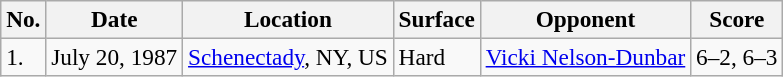<table class="sortable wikitable" style="font-size:97%;">
<tr>
<th>No.</th>
<th>Date</th>
<th>Location</th>
<th>Surface</th>
<th>Opponent</th>
<th>Score</th>
</tr>
<tr>
<td>1.</td>
<td>July 20, 1987</td>
<td><a href='#'>Schenectady</a>, NY, US</td>
<td>Hard</td>
<td> <a href='#'>Vicki Nelson-Dunbar</a></td>
<td>6–2, 6–3</td>
</tr>
</table>
